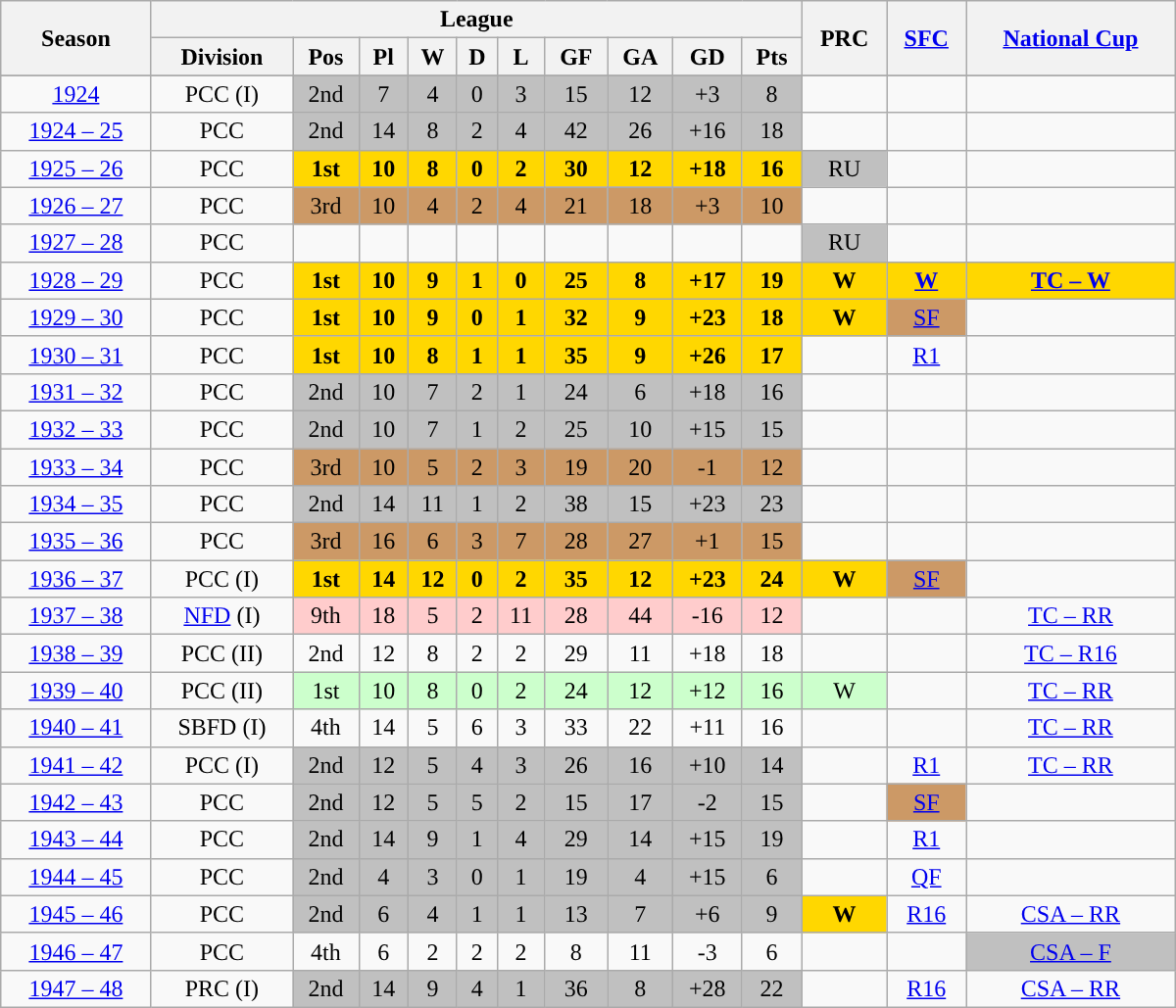<table class="wikitable sortable" style="width:800px;">
<tr>
<th rowspan=2>Season</th>
<th colspan=10>League </th>
<th rowspan=2>PRC</th>
<th rowspan=2><a href='#'>SFC</a></th>
<th rowspan=2><a href='#'>National Cup</a></th>
</tr>
<tr>
<th>Division</th>
<th>Pos</th>
<th>Pl</th>
<th>W</th>
<th>D</th>
<th>L</th>
<th>GF</th>
<th>GA</th>
<th>GD</th>
<th>Pts</th>
</tr>
<tr>
</tr>
<tr style="text-align:center;">
<td><a href='#'>1924</a></td>
<td>PCC (I)</td>
<td style="background:silver">2nd</td>
<td style="background:silver">7</td>
<td style="background:silver">4</td>
<td style="background:silver">0</td>
<td style="background:silver">3</td>
<td style="background:silver">15</td>
<td style="background:silver">12</td>
<td style="background:silver">+3</td>
<td style="background:silver">8</td>
<td></td>
<td></td>
<td></td>
</tr>
<tr style="text-align:center;">
<td><a href='#'>1924 – 25</a></td>
<td>PCC</td>
<td style="background:silver">2nd</td>
<td style="background:silver">14</td>
<td style="background:silver">8</td>
<td style="background:silver">2</td>
<td style="background:silver">4</td>
<td style="background:silver">42</td>
<td style="background:silver">26</td>
<td style="background:silver">+16</td>
<td style="background:silver">18</td>
<td></td>
<td></td>
<td></td>
</tr>
<tr style="text-align:center;">
<td><a href='#'>1925 – 26</a></td>
<td>PCC</td>
<td bgcolor=gold><strong>1st</strong></td>
<td bgcolor=gold><strong>10</strong></td>
<td bgcolor=gold><strong>8</strong></td>
<td bgcolor=gold><strong>0</strong></td>
<td bgcolor=gold><strong>2</strong></td>
<td bgcolor=gold><strong>30</strong></td>
<td bgcolor=gold><strong>12</strong></td>
<td bgcolor=gold><strong>+18</strong></td>
<td bgcolor=gold><strong>16</strong></td>
<td style="background:silver">RU </td>
<td></td>
<td></td>
</tr>
<tr style="text-align:center;">
<td><a href='#'>1926 – 27</a></td>
<td>PCC</td>
<td style="background:#c96">3rd</td>
<td style="background:#c96">10</td>
<td style="background:#c96">4</td>
<td style="background:#c96">2</td>
<td style="background:#c96">4</td>
<td style="background:#c96">21</td>
<td style="background:#c96">18</td>
<td style="background:#c96">+3</td>
<td style="background:#c96">10</td>
<td></td>
<td></td>
<td></td>
</tr>
<tr style="text-align:center;">
<td><a href='#'>1927 – 28</a></td>
<td>PCC</td>
<td></td>
<td></td>
<td></td>
<td></td>
<td></td>
<td></td>
<td></td>
<td></td>
<td></td>
<td style="background:silver">RU </td>
<td></td>
<td></td>
</tr>
<tr style="text-align:center;">
<td><a href='#'>1928 – 29</a></td>
<td>PCC</td>
<td bgcolor=gold><strong>1st</strong></td>
<td bgcolor=gold><strong>10</strong></td>
<td bgcolor=gold><strong>9</strong></td>
<td bgcolor=gold><strong>1</strong></td>
<td bgcolor=gold><strong>0</strong></td>
<td bgcolor=gold><strong>25</strong></td>
<td bgcolor=gold><strong>8</strong></td>
<td bgcolor=gold><strong>+17</strong></td>
<td bgcolor=gold><strong>19</strong></td>
<td bgcolor=gold><strong>W</strong></td>
<td bgcolor=gold><a href='#'><strong>W</strong></a></td>
<td bgcolor=gold><a href='#'><strong>TC – W</strong></a></td>
</tr>
<tr style="text-align:center;">
<td><a href='#'>1929 – 30</a></td>
<td>PCC</td>
<td bgcolor=gold><strong>1st</strong></td>
<td bgcolor=gold><strong>10</strong></td>
<td bgcolor=gold><strong>9</strong></td>
<td bgcolor=gold><strong>0</strong></td>
<td bgcolor=gold><strong>1</strong></td>
<td bgcolor=gold><strong>32</strong></td>
<td bgcolor=gold><strong>9</strong></td>
<td bgcolor=gold><strong>+23</strong></td>
<td bgcolor=gold><strong>18</strong></td>
<td bgcolor=gold><strong>W</strong></td>
<td style="background:#c96"><a href='#'>SF</a></td>
<td></td>
</tr>
<tr style="text-align:center;">
<td><a href='#'>1930 – 31</a></td>
<td>PCC</td>
<td bgcolor=gold><strong>1st</strong></td>
<td bgcolor=gold><strong>10</strong></td>
<td bgcolor=gold><strong>8</strong></td>
<td bgcolor=gold><strong>1</strong></td>
<td bgcolor=gold><strong>1</strong></td>
<td bgcolor=gold><strong>35</strong></td>
<td bgcolor=gold><strong>9</strong></td>
<td bgcolor=gold><strong>+26</strong></td>
<td bgcolor=gold><strong>17</strong></td>
<td></td>
<td><a href='#'>R1</a></td>
<td></td>
</tr>
<tr style="text-align:center;">
<td><a href='#'>1931 – 32</a></td>
<td>PCC</td>
<td style="background:silver">2nd</td>
<td style="background:silver">10</td>
<td style="background:silver">7</td>
<td style="background:silver">2</td>
<td style="background:silver">1</td>
<td style="background:silver">24</td>
<td style="background:silver">6</td>
<td style="background:silver">+18</td>
<td style="background:silver">16</td>
<td></td>
<td></td>
<td></td>
</tr>
<tr style="text-align:center;">
<td><a href='#'>1932 – 33</a></td>
<td>PCC</td>
<td style="background:silver">2nd</td>
<td style="background:silver">10</td>
<td style="background:silver">7</td>
<td style="background:silver">1</td>
<td style="background:silver">2</td>
<td style="background:silver">25</td>
<td style="background:silver">10</td>
<td style="background:silver">+15</td>
<td style="background:silver">15</td>
<td></td>
<td></td>
<td></td>
</tr>
<tr style="text-align:center;">
<td><a href='#'>1933 – 34</a></td>
<td>PCC</td>
<td style="background:#c96">3rd</td>
<td style="background:#c96">10</td>
<td style="background:#c96">5</td>
<td style="background:#c96">2</td>
<td style="background:#c96">3</td>
<td style="background:#c96">19</td>
<td style="background:#c96">20</td>
<td style="background:#c96">-1</td>
<td style="background:#c96">12</td>
<td></td>
<td></td>
<td></td>
</tr>
<tr style="text-align:center;">
<td><a href='#'>1934 – 35</a></td>
<td>PCC</td>
<td style="background:silver">2nd</td>
<td style="background:silver">14</td>
<td style="background:silver">11</td>
<td style="background:silver">1</td>
<td style="background:silver">2</td>
<td style="background:silver">38</td>
<td style="background:silver">15</td>
<td style="background:silver">+23</td>
<td style="background:silver">23</td>
<td></td>
<td></td>
<td></td>
</tr>
<tr style="text-align:center;">
<td><a href='#'>1935 – 36</a></td>
<td>PCC</td>
<td style="background:#c96">3rd</td>
<td style="background:#c96">16</td>
<td style="background:#c96">6</td>
<td style="background:#c96">3</td>
<td style="background:#c96">7</td>
<td style="background:#c96">28</td>
<td style="background:#c96">27</td>
<td style="background:#c96">+1</td>
<td style="background:#c96">15</td>
<td></td>
<td></td>
<td></td>
</tr>
<tr style="text-align:center;">
<td><a href='#'>1936 – 37</a></td>
<td>PCC (I)</td>
<td bgcolor=gold><strong>1st</strong></td>
<td bgcolor=gold><strong>14</strong></td>
<td bgcolor=gold><strong>12</strong></td>
<td bgcolor=gold><strong>0</strong></td>
<td bgcolor=gold><strong>2</strong></td>
<td bgcolor=gold><strong>35</strong></td>
<td bgcolor=gold><strong>12</strong></td>
<td bgcolor=gold><strong>+23</strong></td>
<td bgcolor=gold><strong>24</strong></td>
<td bgcolor=gold><strong>W</strong></td>
<td style="background:#c96"><a href='#'>SF</a></td>
<td></td>
</tr>
<tr style="text-align:center;">
<td><a href='#'>1937 – 38</a></td>
<td><a href='#'>NFD</a> (I)</td>
<td style="background:#fcc;">9th</td>
<td style="background:#fcc;">18</td>
<td style="background:#fcc;">5</td>
<td style="background:#fcc;">2</td>
<td style="background:#fcc;">11</td>
<td style="background:#fcc;">28</td>
<td style="background:#fcc;">44</td>
<td style="background:#fcc;">-16</td>
<td style="background:#fcc;">12</td>
<td></td>
<td></td>
<td style="white-space: nowrap;"><a href='#'>TC – RR</a></td>
</tr>
<tr style="text-align:center;">
<td><a href='#'>1938 – 39</a></td>
<td>PCC (II)</td>
<td>2nd</td>
<td>12</td>
<td>8</td>
<td>2</td>
<td>2</td>
<td>29</td>
<td>11</td>
<td>+18</td>
<td>18</td>
<td></td>
<td></td>
<td><a href='#'>TC – R16</a></td>
</tr>
<tr style="text-align:center;">
<td><a href='#'>1939 – 40</a></td>
<td>PCC (II)</td>
<td style="background:#cfc;">1st</td>
<td style="background:#cfc;">10</td>
<td style="background:#cfc;">8</td>
<td style="background:#cfc;">0</td>
<td style="background:#cfc;">2</td>
<td style="background:#cfc;">24</td>
<td style="background:#cfc;">12</td>
<td style="background:#cfc;">+12</td>
<td style="background:#cfc;">16</td>
<td style="background:#cfc;">W</td>
<td></td>
<td><a href='#'>TC – RR</a></td>
</tr>
<tr style="text-align:center;">
<td><a href='#'>1940 – 41</a></td>
<td>SBFD (I)</td>
<td>4th</td>
<td>14</td>
<td>5</td>
<td>6</td>
<td>3</td>
<td>33</td>
<td>22</td>
<td>+11</td>
<td>16</td>
<td></td>
<td></td>
<td><a href='#'>TC – RR</a></td>
</tr>
<tr style="text-align:center;">
<td style="white-space: nowrap;"><a href='#'>1941 – 42</a></td>
<td>PCC (I)</td>
<td style="background:silver">2nd</td>
<td style="background:silver">12</td>
<td style="background:silver">5</td>
<td style="background:silver">4</td>
<td style="background:silver">3</td>
<td style="background:silver">26</td>
<td style="background:silver">16</td>
<td style="background:silver">+10</td>
<td style="background:silver">14</td>
<td></td>
<td><a href='#'>R1</a></td>
<td><a href='#'>TC – RR</a></td>
</tr>
<tr style="text-align:center;">
<td><a href='#'>1942 – 43</a></td>
<td>PCC</td>
<td style="background:silver">2nd</td>
<td style="background:silver">12</td>
<td style="background:silver">5</td>
<td style="background:silver">5</td>
<td style="background:silver">2</td>
<td style="background:silver">15</td>
<td style="background:silver">17</td>
<td style="background:silver">-2</td>
<td style="background:silver">15</td>
<td></td>
<td style="background:#c96"><a href='#'>SF</a></td>
<td></td>
</tr>
<tr style="text-align:center;">
<td><a href='#'>1943 – 44</a></td>
<td>PCC</td>
<td style="background:silver">2nd</td>
<td style="background:silver">14</td>
<td style="background:silver">9</td>
<td style="background:silver">1</td>
<td style="background:silver">4</td>
<td style="background:silver">29</td>
<td style="background:silver">14</td>
<td style="background:silver">+15</td>
<td style="background:silver">19</td>
<td></td>
<td><a href='#'>R1</a></td>
<td></td>
</tr>
<tr style="text-align:center;">
<td><a href='#'>1944 – 45</a></td>
<td>PCC</td>
<td style="background:silver">2nd</td>
<td style="background:silver">4</td>
<td style="background:silver">3</td>
<td style="background:silver">0</td>
<td style="background:silver">1</td>
<td style="background:silver">19</td>
<td style="background:silver">4</td>
<td style="background:silver">+15</td>
<td style="background:silver">6</td>
<td></td>
<td><a href='#'>QF</a></td>
<td></td>
</tr>
<tr style="text-align:center;">
<td><a href='#'>1945 – 46</a></td>
<td>PCC</td>
<td style="background:silver">2nd</td>
<td style="background:silver">6</td>
<td style="background:silver">4</td>
<td style="background:silver">1</td>
<td style="background:silver">1</td>
<td style="background:silver">13</td>
<td style="background:silver">7</td>
<td style="background:silver">+6</td>
<td style="background:silver">9</td>
<td bgcolor=gold><strong>W</strong> </td>
<td><a href='#'>R16</a></td>
<td><a href='#'>CSA – RR</a></td>
</tr>
<tr style="text-align:center;">
<td><a href='#'>1946 – 47</a></td>
<td>PCC</td>
<td>4th</td>
<td>6</td>
<td>2</td>
<td>2</td>
<td>2</td>
<td>8</td>
<td>11</td>
<td>-3</td>
<td>6</td>
<td></td>
<td></td>
<td style="background:silver"><a href='#'>CSA – F</a></td>
</tr>
<tr style="text-align:center;">
<td><a href='#'>1947 – 48</a></td>
<td>PRC (I)</td>
<td style="background:silver">2nd</td>
<td style="background:silver">14</td>
<td style="background:silver">9</td>
<td style="background:silver">4</td>
<td style="background:silver">1</td>
<td style="background:silver">36</td>
<td style="background:silver">8</td>
<td style="background:silver">+28</td>
<td style="background:silver">22</td>
<td></td>
<td><a href='#'>R16</a></td>
<td><a href='#'>CSA – RR</a></td>
</tr>
</table>
